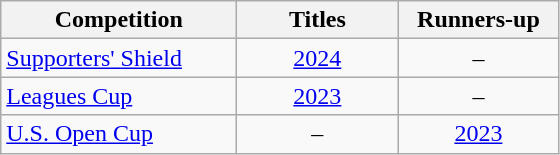<table class="wikitable nowrap" style="text-align: center;">
<tr>
<th width=150>Competition</th>
<th width=100>Titles</th>
<th width=100>Runners-up</th>
</tr>
<tr>
<td align="left"><a href='#'>Supporters' Shield</a></td>
<td><a href='#'>2024</a></td>
<td>–</td>
</tr>
<tr>
<td align="left"><a href='#'>Leagues Cup</a></td>
<td><a href='#'>2023</a></td>
<td>–</td>
</tr>
<tr>
<td align="left"><a href='#'>U.S. Open Cup</a></td>
<td>–</td>
<td><a href='#'>2023</a></td>
</tr>
</table>
